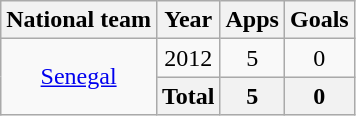<table class="wikitable" style="text-align:center">
<tr>
<th>National team</th>
<th>Year</th>
<th>Apps</th>
<th>Goals</th>
</tr>
<tr>
<td rowspan="3"><a href='#'>Senegal</a></td>
<td>2012</td>
<td>5</td>
<td>0</td>
</tr>
<tr>
<th>Total</th>
<th>5</th>
<th>0</th>
</tr>
</table>
